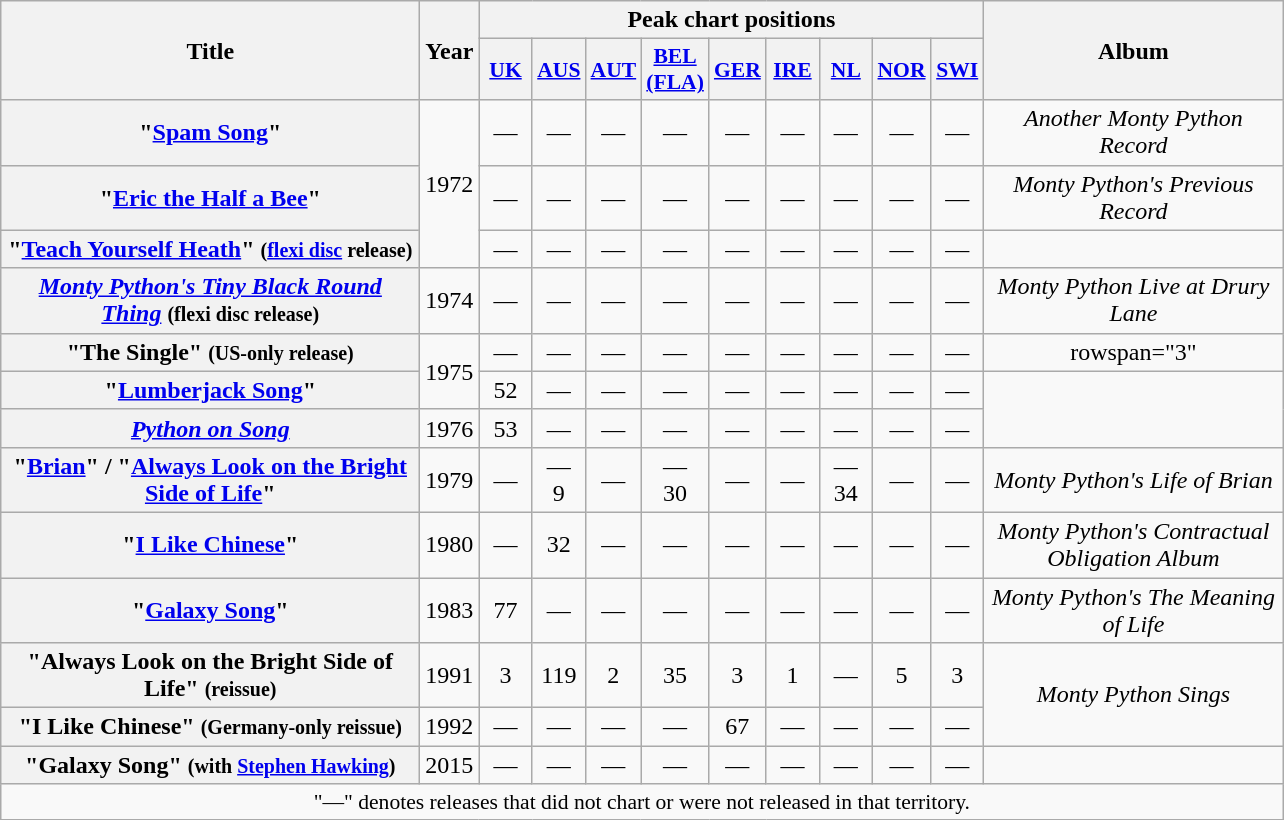<table class="wikitable plainrowheaders" style="text-align:center;">
<tr>
<th rowspan="2" scope="col" style="width:17em;">Title</th>
<th rowspan="2" scope="col" style="width:2em;">Year</th>
<th colspan="9">Peak chart positions</th>
<th rowspan="2" style="width:12em;">Album</th>
</tr>
<tr>
<th scope="col" style="width:2em;font-size:90%;"><a href='#'>UK</a><br></th>
<th scope="col" style="width:2em;font-size:90%;"><a href='#'>AUS</a><br></th>
<th scope="col" style="width:2em;font-size:90%;"><a href='#'>AUT</a><br></th>
<th scope="col" style="width:2em;font-size:90%;"><a href='#'>BEL (FLA)</a><br></th>
<th scope="col" style="width:2em;font-size:90%;"><a href='#'>GER</a><br></th>
<th scope="col" style="width:2em;font-size:90%;"><a href='#'>IRE</a><br></th>
<th scope="col" style="width:2em;font-size:90%;"><a href='#'>NL</a><br></th>
<th scope="col" style="width:2em;font-size:90%;"><a href='#'>NOR</a><br></th>
<th scope="col" style="width:2em;font-size:90%;"><a href='#'>SWI</a><br></th>
</tr>
<tr>
<th scope="row">"<a href='#'>Spam Song</a>"</th>
<td rowspan="3">1972</td>
<td>—</td>
<td>—</td>
<td>—</td>
<td>—</td>
<td>—</td>
<td>—</td>
<td>—</td>
<td>—</td>
<td>—</td>
<td><em>Another Monty Python Record</em></td>
</tr>
<tr>
<th scope="row">"<a href='#'>Eric the Half a Bee</a>"</th>
<td>—</td>
<td>—</td>
<td>—</td>
<td>—</td>
<td>—</td>
<td>—</td>
<td>—</td>
<td>—</td>
<td>—</td>
<td><em>Monty Python's Previous Record</em></td>
</tr>
<tr>
<th scope="row">"<a href='#'>Teach Yourself Heath</a>" <small>(<a href='#'>flexi disc</a> release)</small></th>
<td>—</td>
<td>—</td>
<td>—</td>
<td>—</td>
<td>—</td>
<td>—</td>
<td>—</td>
<td>—</td>
<td>—</td>
<td></td>
</tr>
<tr>
<th scope="row"><em><a href='#'>Monty Python's Tiny Black Round Thing</a></em> <small>(flexi disc release)</small></th>
<td>1974</td>
<td>—</td>
<td>—</td>
<td>—</td>
<td>—</td>
<td>—</td>
<td>—</td>
<td>—</td>
<td>—</td>
<td>—</td>
<td><em>Monty Python Live at Drury Lane</em></td>
</tr>
<tr>
<th scope="row">"The Single" <small>(US-only release)</small></th>
<td rowspan="2">1975</td>
<td>—</td>
<td>—</td>
<td>—</td>
<td>—</td>
<td>—</td>
<td>—</td>
<td>—</td>
<td>—</td>
<td>—</td>
<td>rowspan="3" </td>
</tr>
<tr>
<th scope="row">"<a href='#'>Lumberjack Song</a>"</th>
<td>52</td>
<td>—</td>
<td>—</td>
<td>—</td>
<td>—</td>
<td>—</td>
<td>—</td>
<td>—</td>
<td>—</td>
</tr>
<tr>
<th scope="row"><a href='#'><em>Python on Song</em></a></th>
<td>1976</td>
<td>53</td>
<td>—</td>
<td>—</td>
<td>—</td>
<td>—</td>
<td>—</td>
<td>—</td>
<td>—</td>
<td>—</td>
</tr>
<tr>
<th scope="row">"<a href='#'>Brian</a>" / "<a href='#'>Always Look on the Bright Side of Life</a>" </th>
<td>1979</td>
<td>—</td>
<td>—<br>9</td>
<td>—</td>
<td>—<br>30</td>
<td>—</td>
<td>—</td>
<td>—<br>34</td>
<td>—</td>
<td>—</td>
<td><em>Monty Python's Life of Brian</em></td>
</tr>
<tr>
<th scope="row">"<a href='#'>I Like Chinese</a>"</th>
<td>1980</td>
<td>—</td>
<td>32</td>
<td>—</td>
<td>—</td>
<td>—</td>
<td>—</td>
<td>—</td>
<td>—</td>
<td>—</td>
<td><em>Monty Python's Contractual Obligation Album</em></td>
</tr>
<tr>
<th scope="row">"<a href='#'>Galaxy Song</a>"</th>
<td>1983</td>
<td>77</td>
<td>—</td>
<td>—</td>
<td>—</td>
<td>—</td>
<td>—</td>
<td>—</td>
<td>—</td>
<td>—</td>
<td><em>Monty Python's The Meaning of Life</em></td>
</tr>
<tr>
<th scope="row">"Always Look on the Bright Side of Life" <small>(reissue)</small></th>
<td>1991</td>
<td>3</td>
<td>119</td>
<td>2</td>
<td>35</td>
<td>3</td>
<td>1</td>
<td>—</td>
<td>5</td>
<td>3</td>
<td rowspan="2"><em>Monty Python Sings</em></td>
</tr>
<tr>
<th scope="row">"I Like Chinese" <small>(Germany-only reissue)</small></th>
<td>1992</td>
<td>—</td>
<td>—</td>
<td>—</td>
<td>—</td>
<td>67</td>
<td>—</td>
<td>—</td>
<td>—</td>
<td>—</td>
</tr>
<tr>
<th scope="row">"Galaxy Song" <small>(with <a href='#'>Stephen Hawking</a>)</small></th>
<td>2015</td>
<td>—</td>
<td>—</td>
<td>—</td>
<td>—</td>
<td>—</td>
<td>—</td>
<td>—</td>
<td>—</td>
<td>—</td>
<td></td>
</tr>
<tr>
<td colspan="12" style="font-size:90%">"—" denotes releases that did not chart or were not released in that territory.</td>
</tr>
</table>
